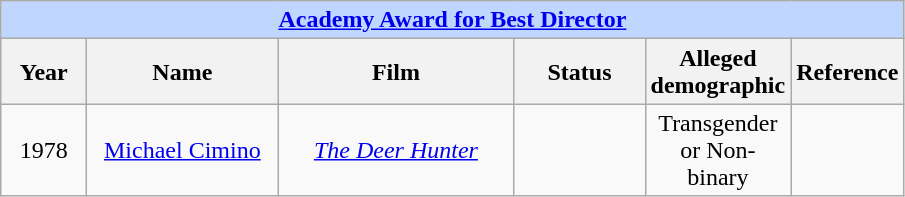<table class="wikitable" style="text-align: center">
<tr style="background:#bfd7ff;">
<td colspan="7" style="text-align:center;"><strong><a href='#'>Academy Award for Best Director</a></strong></td>
</tr>
<tr style="background:#ebf5ff;">
<th style="width:050px;">Year</th>
<th style="width:120px;">Name</th>
<th style="width:150px;">Film</th>
<th style="width:080px;">Status</th>
<th style="width:080px;">Alleged demographic</th>
<th style="width:050px;">Reference</th>
</tr>
<tr>
<td>1978</td>
<td><a href='#'>Michael Cimino</a></td>
<td><em><a href='#'>The Deer Hunter</a></em></td>
<td></td>
<td>Transgender or Non-binary</td>
<td></td>
</tr>
</table>
